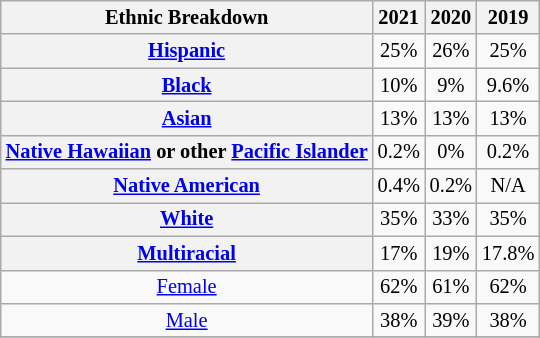<table class="wikitable" style="text-align:center; float:right; font-size:85%; margin-left:2em; margin:auto;">
<tr>
<th><strong>Ethnic Breakdown</strong></th>
<th><strong>2021</strong></th>
<th><strong>2020</strong></th>
<th><strong>2019</strong></th>
</tr>
<tr>
<th><a href='#'>Hispanic</a></th>
<td>25%</td>
<td>26%</td>
<td>25%</td>
</tr>
<tr>
<th><a href='#'>Black</a></th>
<td>10%</td>
<td>9%</td>
<td>9.6%</td>
</tr>
<tr>
<th><a href='#'>Asian</a></th>
<td>13%</td>
<td>13%</td>
<td>13%</td>
</tr>
<tr>
<th><a href='#'>Native Hawaiian</a> or other <a href='#'>Pacific Islander</a></th>
<td>0.2%</td>
<td>0%</td>
<td>0.2%</td>
</tr>
<tr>
<th><a href='#'>Native American</a></th>
<td>0.4%</td>
<td>0.2%</td>
<td>N/A</td>
</tr>
<tr>
<th><a href='#'>White</a></th>
<td>35%</td>
<td>33%</td>
<td>35%</td>
</tr>
<tr>
<th><a href='#'>Multiracial</a></th>
<td>17%</td>
<td>19%</td>
<td>17.8%</td>
</tr>
<tr>
<td><a href='#'>Female</a></td>
<td>62%</td>
<td>61%</td>
<td>62%</td>
</tr>
<tr>
<td><a href='#'>Male</a></td>
<td>38%</td>
<td>39%</td>
<td>38%</td>
</tr>
<tr>
</tr>
</table>
